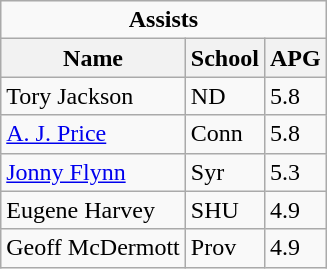<table class="wikitable">
<tr>
<td colspan=3 style="text-align:center;"><strong>Assists</strong></td>
</tr>
<tr>
<th>Name</th>
<th>School</th>
<th>APG</th>
</tr>
<tr>
<td>Tory Jackson</td>
<td>ND</td>
<td>5.8</td>
</tr>
<tr>
<td><a href='#'>A. J. Price</a></td>
<td>Conn</td>
<td>5.8</td>
</tr>
<tr>
<td><a href='#'>Jonny Flynn</a></td>
<td>Syr</td>
<td>5.3</td>
</tr>
<tr>
<td>Eugene Harvey</td>
<td>SHU</td>
<td>4.9</td>
</tr>
<tr>
<td>Geoff McDermott</td>
<td>Prov</td>
<td>4.9</td>
</tr>
</table>
